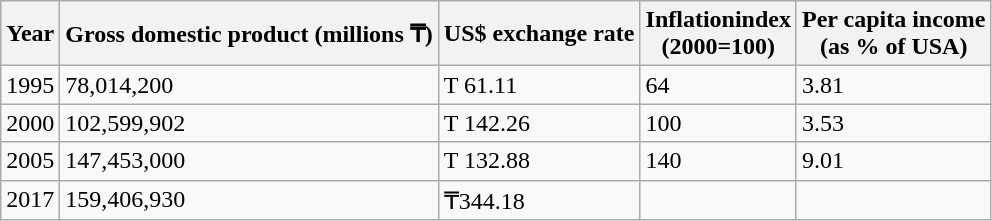<table class="wikitable">
<tr>
<th>Year</th>
<th>Gross domestic product (millions ₸)</th>
<th>US$ exchange rate</th>
<th>Inflationindex<br> (2000=100)</th>
<th>Per capita income<br> (as % of USA)</th>
</tr>
<tr>
<td>1995</td>
<td>78,014,200</td>
<td>T 61.11</td>
<td>64</td>
<td>3.81</td>
</tr>
<tr>
<td>2000</td>
<td>102,599,902</td>
<td>T 142.26</td>
<td>100</td>
<td>3.53</td>
</tr>
<tr>
<td>2005</td>
<td>147,453,000</td>
<td>T 132.88</td>
<td>140</td>
<td>9.01</td>
</tr>
<tr>
<td>2017</td>
<td>159,406,930</td>
<td>₸344.18</td>
<td></td>
<td></td>
</tr>
</table>
